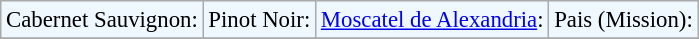<table class="wikitable" style="background:#F0F8FF; font-size:95%;">
<tr>
<td>Cabernet Sauvignon: </td>
<td>Pinot Noir: </td>
<td><a href='#'>Moscatel de Alexandria</a>: </td>
<td>Pais (Mission): </td>
</tr>
<tr>
</tr>
</table>
